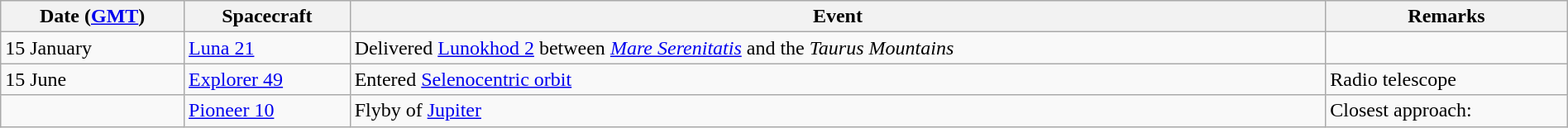<table class="wikitable" border="1" width="100%">
<tr>
<th>Date (<a href='#'>GMT</a>)</th>
<th>Spacecraft</th>
<th>Event</th>
<th>Remarks</th>
</tr>
<tr>
<td>15 January</td>
<td><a href='#'>Luna 21</a></td>
<td>Delivered <a href='#'>Lunokhod 2</a> between <em><a href='#'>Mare Serenitatis</a></em> and the <em>Taurus Mountains</em></td>
<td></td>
</tr>
<tr>
<td>15 June</td>
<td><a href='#'>Explorer 49</a></td>
<td>Entered <a href='#'>Selenocentric orbit</a></td>
<td>Radio telescope</td>
</tr>
<tr>
<td></td>
<td><a href='#'>Pioneer 10</a></td>
<td>Flyby of <a href='#'>Jupiter</a></td>
<td>Closest approach: </td>
</tr>
</table>
